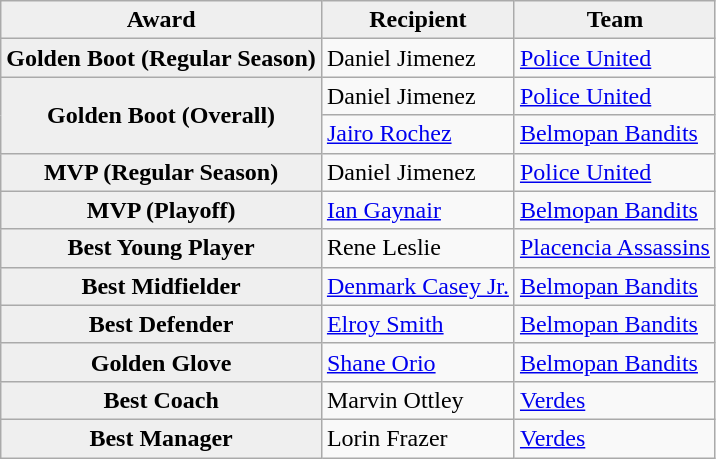<table class="wikitable">
<tr>
<th scope="row" style="background:#efefef;">Award</th>
<th scope="row" style="background:#efefef;">Recipient</th>
<th scope="row" style="background:#efefef;">Team</th>
</tr>
<tr>
<th scope="row" style="background:#efefef;">Golden Boot (Regular Season)</th>
<td> Daniel Jimenez</td>
<td><a href='#'>Police United</a></td>
</tr>
<tr>
<td align="center" rowspan=2 scope="row" style="background:#efefef;"><strong>Golden Boot (Overall)</strong></td>
<td> Daniel Jimenez</td>
<td><a href='#'>Police United</a></td>
</tr>
<tr>
<td> <a href='#'>Jairo Rochez</a></td>
<td><a href='#'>Belmopan Bandits</a></td>
</tr>
<tr>
<th scope="row" style="background:#efefef;">MVP (Regular Season)</th>
<td> Daniel Jimenez</td>
<td><a href='#'>Police United</a></td>
</tr>
<tr>
<th scope="row" style="background:#efefef;">MVP (Playoff)</th>
<td> <a href='#'>Ian Gaynair</a></td>
<td><a href='#'>Belmopan Bandits</a></td>
</tr>
<tr>
<th scope="row" style="background:#efefef;">Best Young Player</th>
<td> Rene Leslie</td>
<td><a href='#'>Placencia Assassins</a></td>
</tr>
<tr>
<th scope="row" style="background:#efefef;">Best Midfielder</th>
<td> <a href='#'>Denmark Casey Jr.</a></td>
<td><a href='#'>Belmopan Bandits</a></td>
</tr>
<tr>
<th scope="row" style="background:#efefef;">Best Defender</th>
<td> <a href='#'>Elroy Smith</a></td>
<td><a href='#'>Belmopan Bandits</a></td>
</tr>
<tr>
<th scope="row" style="background:#efefef;">Golden Glove</th>
<td> <a href='#'>Shane Orio</a></td>
<td><a href='#'>Belmopan Bandits</a></td>
</tr>
<tr>
<th scope="row" style="background:#efefef;">Best Coach</th>
<td> Marvin Ottley</td>
<td><a href='#'>Verdes</a></td>
</tr>
<tr>
<th scope="row" style="background:#efefef;">Best Manager</th>
<td> Lorin Frazer</td>
<td><a href='#'>Verdes</a></td>
</tr>
</table>
